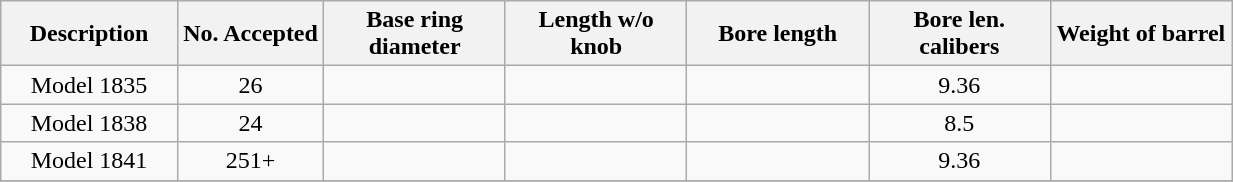<table class="wikitable" style="text-align:center; width:65%;">
<tr>
<th width=8%>Description</th>
<th width=7%>No. Accepted</th>
<th width=10%>Base ring diameter</th>
<th width=10%>Length w/o knob</th>
<th width=10%>Bore length</th>
<th width=10%>Bore len. calibers</th>
<th width=10%>Weight of barrel</th>
</tr>
<tr>
<td rowspan=1>Model 1835</td>
<td>26</td>
<td></td>
<td></td>
<td></td>
<td>9.36</td>
<td></td>
</tr>
<tr>
<td rowspan=1>Model 1838</td>
<td>24</td>
<td></td>
<td></td>
<td></td>
<td>8.5</td>
<td></td>
</tr>
<tr>
<td rowspan=1>Model 1841</td>
<td>251+</td>
<td></td>
<td></td>
<td></td>
<td>9.36</td>
<td></td>
</tr>
<tr>
</tr>
</table>
